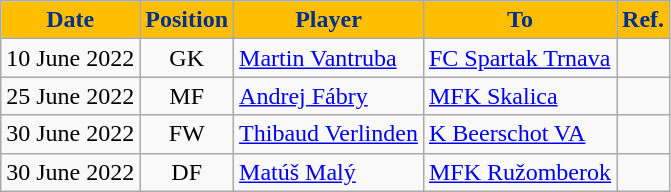<table class="wikitable sortable">
<tr>
<th style="background:#FFBF00; color:#00308F;"><strong>Date</strong></th>
<th style="background:#FFBF00; color:#00308F;"><strong>Position</strong></th>
<th style="background:#FFBF00; color:#00308F;"><strong>Player</strong></th>
<th style="background:#FFBF00; color:#00308F;"><strong>To</strong></th>
<th style="background:#FFBF00; color:#00308F;"><strong>Ref.</strong></th>
</tr>
<tr>
<td>10 June 2022</td>
<td style="text-align:center;">GK</td>
<td style="text-align:left;"> <a href='#'>Martin Vantruba</a></td>
<td style="text-align:left;"> <a href='#'>FC Spartak Trnava</a></td>
<td></td>
</tr>
<tr>
<td>25 June 2022</td>
<td style="text-align:center;">MF</td>
<td style="text-align:left;"> <a href='#'>Andrej Fábry</a></td>
<td style="text-align:left;"> <a href='#'>MFK Skalica</a></td>
<td></td>
</tr>
<tr>
<td>30 June 2022</td>
<td style="text-align:center;">FW</td>
<td style="text-align:left;"> <a href='#'>Thibaud Verlinden</a></td>
<td style="text-align:left;"> <a href='#'>K Beerschot VA</a></td>
<td></td>
</tr>
<tr>
<td>30 June 2022</td>
<td style="text-align:center;">DF</td>
<td style="text-align:left;"> <a href='#'>Matúš Malý</a></td>
<td style="text-align:left;"> <a href='#'>MFK Ružomberok</a></td>
<td></td>
</tr>
</table>
